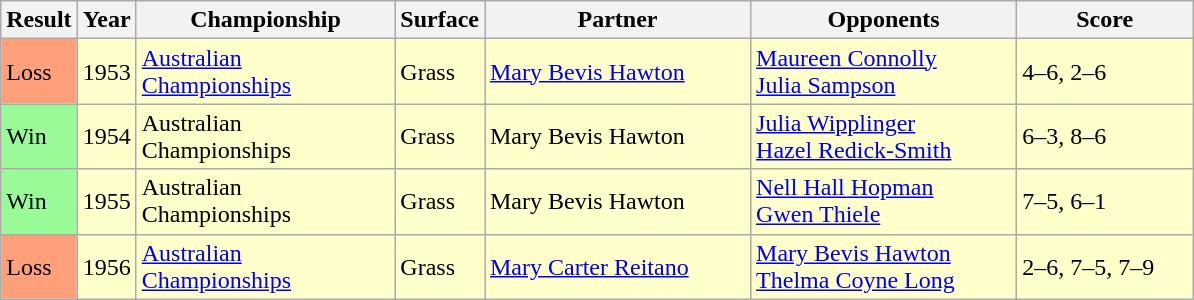<table class="sortable wikitable">
<tr>
<th style="width:40px">Result</th>
<th style="width:30px">Year</th>
<th style="width:165px">Championship</th>
<th style="width:50px">Surface</th>
<th style="width:170px">Partner</th>
<th style="width:170px">Opponents</th>
<th style="width:110px" class="unsortable">Score</th>
</tr>
<tr style="background:#ffffcc;">
<td style="background:#ffa07a;">Loss</td>
<td>1953</td>
<td><a href='#'>Australian Championships</a></td>
<td>Grass</td>
<td> <a href='#'>Mary Bevis Hawton</a></td>
<td> <a href='#'>Maureen Connolly</a> <br>  <a href='#'>Julia Sampson</a></td>
<td>4–6, 2–6</td>
</tr>
<tr style="background:#ffc;">
<td style="background:#98fb98;">Win</td>
<td>1954</td>
<td>Australian Championships</td>
<td>Grass</td>
<td> Mary Bevis Hawton</td>
<td> <a href='#'>Julia Wipplinger</a> <br> <a href='#'>Hazel Redick-Smith</a></td>
<td>6–3, 8–6</td>
</tr>
<tr style="background:#ffc;">
<td style="background:#98fb98;">Win</td>
<td>1955</td>
<td>Australian Championships</td>
<td>Grass</td>
<td> Mary Bevis Hawton</td>
<td> <a href='#'>Nell Hall Hopman</a><br>  <a href='#'>Gwen Thiele</a></td>
<td>7–5, 6–1</td>
</tr>
<tr style="background:#ffc;">
<td style="background:#ffa07a;">Loss</td>
<td>1956</td>
<td><a href='#'>Australian Championships</a></td>
<td>Grass</td>
<td> <a href='#'>Mary Carter Reitano</a></td>
<td> <a href='#'>Mary Bevis Hawton</a> <br>  <a href='#'>Thelma Coyne Long</a></td>
<td>2–6, 7–5, 7–9</td>
</tr>
</table>
